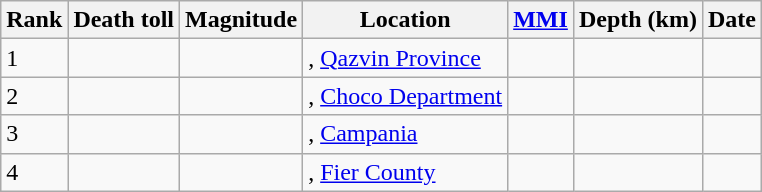<table class="sortable wikitable" style="font-size:100%;">
<tr>
<th>Rank</th>
<th>Death toll</th>
<th>Magnitude</th>
<th>Location</th>
<th><a href='#'>MMI</a></th>
<th>Depth (km)</th>
<th>Date</th>
</tr>
<tr>
<td>1</td>
<td></td>
<td></td>
<td>, <a href='#'>Qazvin Province</a></td>
<td></td>
<td></td>
<td></td>
</tr>
<tr>
<td>2</td>
<td></td>
<td></td>
<td>, <a href='#'>Choco Department</a></td>
<td></td>
<td></td>
<td></td>
</tr>
<tr>
<td>3</td>
<td></td>
<td></td>
<td>, <a href='#'>Campania</a></td>
<td></td>
<td></td>
<td></td>
</tr>
<tr>
<td>4</td>
<td></td>
<td></td>
<td>, <a href='#'>Fier County</a></td>
<td></td>
<td></td>
<td></td>
</tr>
</table>
